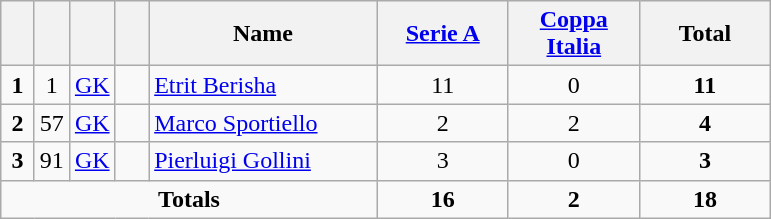<table class="wikitable" style="text-align:center">
<tr>
<th width=15></th>
<th width=15></th>
<th width=15></th>
<th width=15></th>
<th width=145>Name</th>
<th width=80><a href='#'>Serie A</a></th>
<th width=80><a href='#'>Coppa Italia</a></th>
<th width=80>Total</th>
</tr>
<tr>
<td><strong>1</strong></td>
<td>1</td>
<td><a href='#'>GK</a></td>
<td></td>
<td align=left><a href='#'>Etrit Berisha</a></td>
<td>11</td>
<td>0</td>
<td><strong>11</strong></td>
</tr>
<tr>
<td><strong>2</strong></td>
<td>57</td>
<td><a href='#'>GK</a></td>
<td></td>
<td align=left><a href='#'>Marco Sportiello</a></td>
<td>2</td>
<td>2</td>
<td><strong>4</strong></td>
</tr>
<tr>
<td><strong>3</strong></td>
<td>91</td>
<td><a href='#'>GK</a></td>
<td></td>
<td align=left><a href='#'>Pierluigi Gollini</a></td>
<td>3</td>
<td>0</td>
<td><strong>3</strong></td>
</tr>
<tr>
<td colspan=5><strong>Totals</strong></td>
<td><strong>16</strong></td>
<td><strong>2</strong></td>
<td><strong>18</strong></td>
</tr>
</table>
